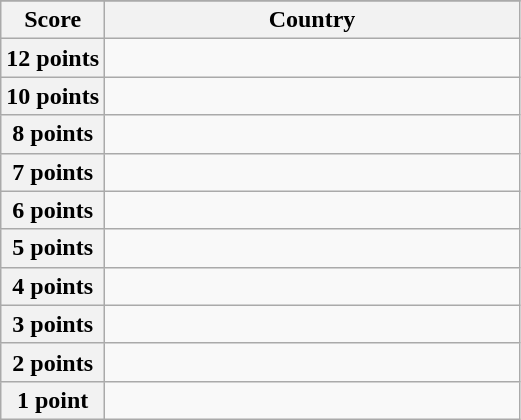<table class="wikitable">
<tr>
</tr>
<tr>
<th scope="col" width="20%">Score</th>
<th scope="col">Country</th>
</tr>
<tr>
<th scope="row">12 points</th>
<td></td>
</tr>
<tr>
<th scope="row">10 points</th>
<td></td>
</tr>
<tr>
<th scope="row">8 points</th>
<td></td>
</tr>
<tr>
<th scope="row">7 points</th>
<td></td>
</tr>
<tr>
<th scope="row">6 points</th>
<td></td>
</tr>
<tr>
<th scope="row">5 points</th>
<td></td>
</tr>
<tr>
<th scope="row">4 points</th>
<td></td>
</tr>
<tr>
<th scope="row">3 points</th>
<td></td>
</tr>
<tr>
<th scope="row">2 points</th>
<td></td>
</tr>
<tr>
<th scope="row">1 point</th>
<td></td>
</tr>
</table>
